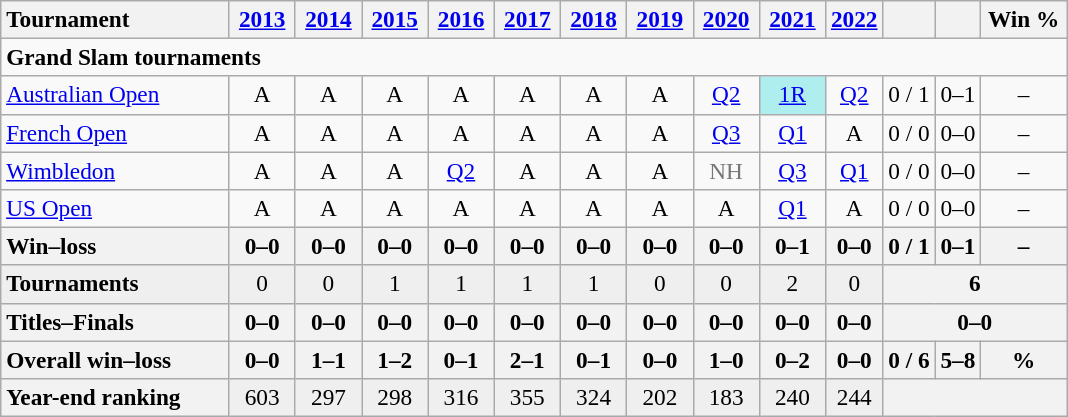<table class=wikitable style=text-align:center;font-size:97%>
<tr>
<th width=145 style="text-align:left;">Tournament</th>
<th width="37"><a href='#'>2013</a></th>
<th width=37><a href='#'>2014</a></th>
<th width=37><a href='#'>2015</a></th>
<th width=37><a href='#'>2016</a></th>
<th width=37><a href='#'>2017</a></th>
<th width=37><a href='#'>2018</a></th>
<th width=37><a href='#'>2019</a></th>
<th width=37><a href='#'>2020</a></th>
<th width=37><a href='#'>2021</a></th>
<th><a href='#'>2022</a></th>
<th></th>
<th></th>
<th width=50>Win %</th>
</tr>
<tr>
<td colspan="14" align="left"><strong>Grand Slam tournaments</strong></td>
</tr>
<tr>
<td align=left><a href='#'>Australian Open</a></td>
<td>A</td>
<td>A</td>
<td>A</td>
<td>A</td>
<td>A</td>
<td>A</td>
<td>A</td>
<td><a href='#'>Q2</a></td>
<td bgcolor=afeeee><a href='#'>1R</a></td>
<td><a href='#'>Q2</a></td>
<td>0 / 1</td>
<td>0–1</td>
<td>–</td>
</tr>
<tr>
<td align=left><a href='#'>French Open</a></td>
<td>A</td>
<td>A</td>
<td>A</td>
<td>A</td>
<td>A</td>
<td>A</td>
<td>A</td>
<td><a href='#'>Q3</a></td>
<td><a href='#'>Q1</a></td>
<td>A</td>
<td>0 / 0</td>
<td>0–0</td>
<td>–</td>
</tr>
<tr>
<td align=left><a href='#'>Wimbledon</a></td>
<td>A</td>
<td>A</td>
<td>A</td>
<td><a href='#'>Q2</a></td>
<td>A</td>
<td>A</td>
<td>A</td>
<td style=color:#767676>NH</td>
<td><a href='#'>Q3</a></td>
<td><a href='#'>Q1</a></td>
<td>0 / 0</td>
<td>0–0</td>
<td>–</td>
</tr>
<tr>
<td align=left><a href='#'>US Open</a></td>
<td>A</td>
<td>A</td>
<td>A</td>
<td>A</td>
<td>A</td>
<td>A</td>
<td>A</td>
<td>A</td>
<td><a href='#'>Q1</a></td>
<td>A</td>
<td>0 / 0</td>
<td>0–0</td>
<td>–</td>
</tr>
<tr>
<th style=text-align:left>Win–loss</th>
<th>0–0</th>
<th>0–0</th>
<th>0–0</th>
<th>0–0</th>
<th>0–0</th>
<th>0–0</th>
<th>0–0</th>
<th>0–0</th>
<th>0–1</th>
<th>0–0</th>
<th>0 / 1</th>
<th>0–1</th>
<th>–</th>
</tr>
<tr style="background:#efefef;">
<td align=left><strong>Tournaments</strong></td>
<td>0</td>
<td>0</td>
<td>1</td>
<td>1</td>
<td>1</td>
<td>1</td>
<td>0</td>
<td>0</td>
<td>2</td>
<td>0</td>
<th colspan=3>6</th>
</tr>
<tr>
<th style=text-align:left>Titles–Finals</th>
<th>0–0</th>
<th>0–0</th>
<th>0–0</th>
<th>0–0</th>
<th>0–0</th>
<th>0–0</th>
<th>0–0</th>
<th>0–0</th>
<th>0–0</th>
<th>0–0</th>
<th colspan=3>0–0</th>
</tr>
<tr>
<th style=text-align:left>Overall win–loss</th>
<th>0–0</th>
<th>1–1</th>
<th>1–2</th>
<th>0–1</th>
<th>2–1</th>
<th>0–1</th>
<th>0–0</th>
<th>1–0</th>
<th>0–2</th>
<th>0–0</th>
<th>0 / 6</th>
<th>5–8</th>
<th>%</th>
</tr>
<tr style=background:#efefef>
<th style=text-align:left>Year-end ranking</th>
<td>603</td>
<td>297</td>
<td>298</td>
<td>316</td>
<td>355</td>
<td>324</td>
<td>202</td>
<td>183</td>
<td>240</td>
<td>244</td>
<th colspan=3></th>
</tr>
</table>
